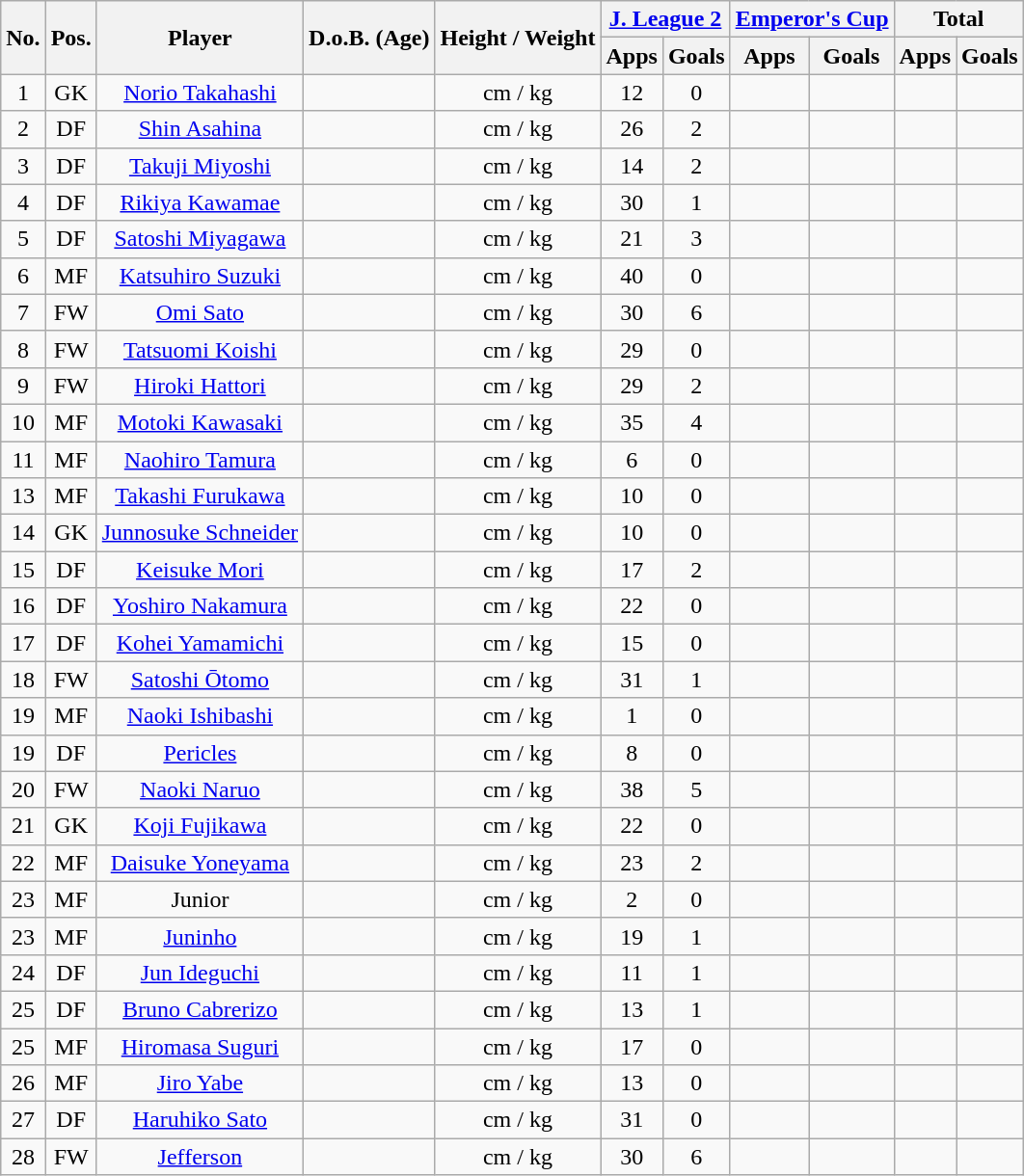<table class="wikitable" style="text-align:center;">
<tr>
<th rowspan="2">No.</th>
<th rowspan="2">Pos.</th>
<th rowspan="2">Player</th>
<th rowspan="2">D.o.B. (Age)</th>
<th rowspan="2">Height / Weight</th>
<th colspan="2"><a href='#'>J. League 2</a></th>
<th colspan="2"><a href='#'>Emperor's Cup</a></th>
<th colspan="2">Total</th>
</tr>
<tr>
<th>Apps</th>
<th>Goals</th>
<th>Apps</th>
<th>Goals</th>
<th>Apps</th>
<th>Goals</th>
</tr>
<tr>
<td>1</td>
<td>GK</td>
<td><a href='#'>Norio Takahashi</a></td>
<td></td>
<td>cm / kg</td>
<td>12</td>
<td>0</td>
<td></td>
<td></td>
<td></td>
<td></td>
</tr>
<tr>
<td>2</td>
<td>DF</td>
<td><a href='#'>Shin Asahina</a></td>
<td></td>
<td>cm / kg</td>
<td>26</td>
<td>2</td>
<td></td>
<td></td>
<td></td>
<td></td>
</tr>
<tr>
<td>3</td>
<td>DF</td>
<td><a href='#'>Takuji Miyoshi</a></td>
<td></td>
<td>cm / kg</td>
<td>14</td>
<td>2</td>
<td></td>
<td></td>
<td></td>
<td></td>
</tr>
<tr>
<td>4</td>
<td>DF</td>
<td><a href='#'>Rikiya Kawamae</a></td>
<td></td>
<td>cm / kg</td>
<td>30</td>
<td>1</td>
<td></td>
<td></td>
<td></td>
<td></td>
</tr>
<tr>
<td>5</td>
<td>DF</td>
<td><a href='#'>Satoshi Miyagawa</a></td>
<td></td>
<td>cm / kg</td>
<td>21</td>
<td>3</td>
<td></td>
<td></td>
<td></td>
<td></td>
</tr>
<tr>
<td>6</td>
<td>MF</td>
<td><a href='#'>Katsuhiro Suzuki</a></td>
<td></td>
<td>cm / kg</td>
<td>40</td>
<td>0</td>
<td></td>
<td></td>
<td></td>
<td></td>
</tr>
<tr>
<td>7</td>
<td>FW</td>
<td><a href='#'>Omi Sato</a></td>
<td></td>
<td>cm / kg</td>
<td>30</td>
<td>6</td>
<td></td>
<td></td>
<td></td>
<td></td>
</tr>
<tr>
<td>8</td>
<td>FW</td>
<td><a href='#'>Tatsuomi Koishi</a></td>
<td></td>
<td>cm / kg</td>
<td>29</td>
<td>0</td>
<td></td>
<td></td>
<td></td>
<td></td>
</tr>
<tr>
<td>9</td>
<td>FW</td>
<td><a href='#'>Hiroki Hattori</a></td>
<td></td>
<td>cm / kg</td>
<td>29</td>
<td>2</td>
<td></td>
<td></td>
<td></td>
<td></td>
</tr>
<tr>
<td>10</td>
<td>MF</td>
<td><a href='#'>Motoki Kawasaki</a></td>
<td></td>
<td>cm / kg</td>
<td>35</td>
<td>4</td>
<td></td>
<td></td>
<td></td>
<td></td>
</tr>
<tr>
<td>11</td>
<td>MF</td>
<td><a href='#'>Naohiro Tamura</a></td>
<td></td>
<td>cm / kg</td>
<td>6</td>
<td>0</td>
<td></td>
<td></td>
<td></td>
<td></td>
</tr>
<tr>
<td>13</td>
<td>MF</td>
<td><a href='#'>Takashi Furukawa</a></td>
<td></td>
<td>cm / kg</td>
<td>10</td>
<td>0</td>
<td></td>
<td></td>
<td></td>
<td></td>
</tr>
<tr>
<td>14</td>
<td>GK</td>
<td><a href='#'>Junnosuke Schneider</a></td>
<td></td>
<td>cm / kg</td>
<td>10</td>
<td>0</td>
<td></td>
<td></td>
<td></td>
<td></td>
</tr>
<tr>
<td>15</td>
<td>DF</td>
<td><a href='#'>Keisuke Mori</a></td>
<td></td>
<td>cm / kg</td>
<td>17</td>
<td>2</td>
<td></td>
<td></td>
<td></td>
<td></td>
</tr>
<tr>
<td>16</td>
<td>DF</td>
<td><a href='#'>Yoshiro Nakamura</a></td>
<td></td>
<td>cm / kg</td>
<td>22</td>
<td>0</td>
<td></td>
<td></td>
<td></td>
<td></td>
</tr>
<tr>
<td>17</td>
<td>DF</td>
<td><a href='#'>Kohei Yamamichi</a></td>
<td></td>
<td>cm / kg</td>
<td>15</td>
<td>0</td>
<td></td>
<td></td>
<td></td>
<td></td>
</tr>
<tr>
<td>18</td>
<td>FW</td>
<td><a href='#'>Satoshi Ōtomo</a></td>
<td></td>
<td>cm / kg</td>
<td>31</td>
<td>1</td>
<td></td>
<td></td>
<td></td>
<td></td>
</tr>
<tr>
<td>19</td>
<td>MF</td>
<td><a href='#'>Naoki Ishibashi</a></td>
<td></td>
<td>cm / kg</td>
<td>1</td>
<td>0</td>
<td></td>
<td></td>
<td></td>
<td></td>
</tr>
<tr>
<td>19</td>
<td>DF</td>
<td><a href='#'>Pericles</a></td>
<td></td>
<td>cm / kg</td>
<td>8</td>
<td>0</td>
<td></td>
<td></td>
<td></td>
<td></td>
</tr>
<tr>
<td>20</td>
<td>FW</td>
<td><a href='#'>Naoki Naruo</a></td>
<td></td>
<td>cm / kg</td>
<td>38</td>
<td>5</td>
<td></td>
<td></td>
<td></td>
<td></td>
</tr>
<tr>
<td>21</td>
<td>GK</td>
<td><a href='#'>Koji Fujikawa</a></td>
<td></td>
<td>cm / kg</td>
<td>22</td>
<td>0</td>
<td></td>
<td></td>
<td></td>
<td></td>
</tr>
<tr>
<td>22</td>
<td>MF</td>
<td><a href='#'>Daisuke Yoneyama</a></td>
<td></td>
<td>cm / kg</td>
<td>23</td>
<td>2</td>
<td></td>
<td></td>
<td></td>
<td></td>
</tr>
<tr>
<td>23</td>
<td>MF</td>
<td>Junior</td>
<td></td>
<td>cm / kg</td>
<td>2</td>
<td>0</td>
<td></td>
<td></td>
<td></td>
<td></td>
</tr>
<tr>
<td>23</td>
<td>MF</td>
<td><a href='#'>Juninho</a></td>
<td></td>
<td>cm / kg</td>
<td>19</td>
<td>1</td>
<td></td>
<td></td>
<td></td>
<td></td>
</tr>
<tr>
<td>24</td>
<td>DF</td>
<td><a href='#'>Jun Ideguchi</a></td>
<td></td>
<td>cm / kg</td>
<td>11</td>
<td>1</td>
<td></td>
<td></td>
<td></td>
<td></td>
</tr>
<tr>
<td>25</td>
<td>DF</td>
<td><a href='#'>Bruno Cabrerizo</a></td>
<td></td>
<td>cm / kg</td>
<td>13</td>
<td>1</td>
<td></td>
<td></td>
<td></td>
<td></td>
</tr>
<tr>
<td>25</td>
<td>MF</td>
<td><a href='#'>Hiromasa Suguri</a></td>
<td></td>
<td>cm / kg</td>
<td>17</td>
<td>0</td>
<td></td>
<td></td>
<td></td>
<td></td>
</tr>
<tr>
<td>26</td>
<td>MF</td>
<td><a href='#'>Jiro Yabe</a></td>
<td></td>
<td>cm / kg</td>
<td>13</td>
<td>0</td>
<td></td>
<td></td>
<td></td>
<td></td>
</tr>
<tr>
<td>27</td>
<td>DF</td>
<td><a href='#'>Haruhiko Sato</a></td>
<td></td>
<td>cm / kg</td>
<td>31</td>
<td>0</td>
<td></td>
<td></td>
<td></td>
<td></td>
</tr>
<tr>
<td>28</td>
<td>FW</td>
<td><a href='#'>Jefferson</a></td>
<td></td>
<td>cm / kg</td>
<td>30</td>
<td>6</td>
<td></td>
<td></td>
<td></td>
<td></td>
</tr>
</table>
